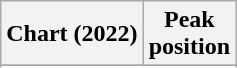<table class="wikitable sortable plainrowheaders" style="text-align:center">
<tr>
<th scope="col">Chart (2022)</th>
<th scope="col">Peak<br> position</th>
</tr>
<tr>
</tr>
<tr>
</tr>
</table>
